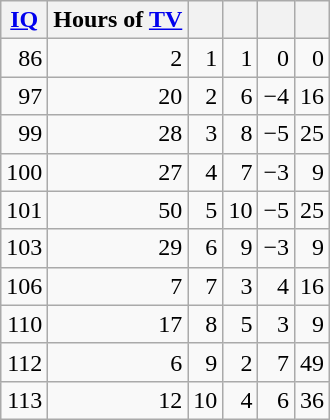<table class="wikitable sortable" style="text-align:right;">
<tr>
<th><a href='#'>IQ</a></th>
<th>Hours of <a href='#'>TV</a></th>
<th></th>
<th></th>
<th></th>
<th></th>
</tr>
<tr>
<td>86</td>
<td>2</td>
<td>1</td>
<td>1</td>
<td>0</td>
<td>0</td>
</tr>
<tr>
<td>97</td>
<td>20</td>
<td>2</td>
<td>6</td>
<td>−4</td>
<td>16</td>
</tr>
<tr>
<td>99</td>
<td>28</td>
<td>3</td>
<td>8</td>
<td>−5</td>
<td>25</td>
</tr>
<tr>
<td>100</td>
<td>27</td>
<td>4</td>
<td>7</td>
<td>−3</td>
<td>9</td>
</tr>
<tr>
<td>101</td>
<td>50</td>
<td>5</td>
<td>10</td>
<td>−5</td>
<td>25</td>
</tr>
<tr>
<td>103</td>
<td>29</td>
<td>6</td>
<td>9</td>
<td>−3</td>
<td>9</td>
</tr>
<tr>
<td>106</td>
<td>7</td>
<td>7</td>
<td>3</td>
<td>4</td>
<td>16</td>
</tr>
<tr>
<td>110</td>
<td>17</td>
<td>8</td>
<td>5</td>
<td>3</td>
<td>9</td>
</tr>
<tr>
<td>112</td>
<td>6</td>
<td>9</td>
<td>2</td>
<td>7</td>
<td>49</td>
</tr>
<tr>
<td>113</td>
<td>12</td>
<td>10</td>
<td>4</td>
<td>6</td>
<td>36</td>
</tr>
</table>
